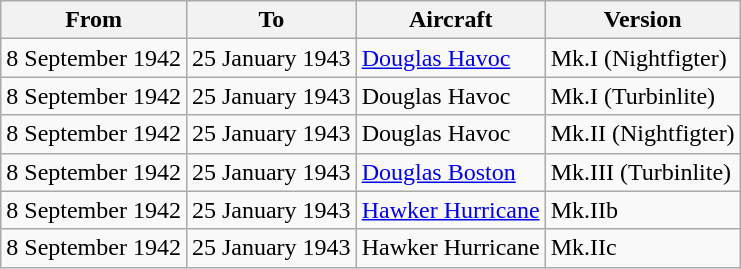<table class="wikitable">
<tr>
<th>From</th>
<th>To</th>
<th>Aircraft</th>
<th>Version</th>
</tr>
<tr>
<td>8 September 1942</td>
<td>25 January 1943</td>
<td><a href='#'>Douglas Havoc</a></td>
<td>Mk.I (Nightfigter)</td>
</tr>
<tr>
<td>8 September 1942</td>
<td>25 January 1943</td>
<td>Douglas Havoc</td>
<td>Mk.I (Turbinlite)</td>
</tr>
<tr>
<td>8 September 1942</td>
<td>25 January 1943</td>
<td>Douglas Havoc</td>
<td>Mk.II (Nightfigter)</td>
</tr>
<tr>
<td>8 September 1942</td>
<td>25 January 1943</td>
<td><a href='#'>Douglas Boston</a></td>
<td>Mk.III (Turbinlite)</td>
</tr>
<tr>
<td>8 September 1942</td>
<td>25 January 1943</td>
<td><a href='#'>Hawker Hurricane</a></td>
<td>Mk.IIb</td>
</tr>
<tr>
<td>8 September 1942</td>
<td>25 January 1943</td>
<td>Hawker Hurricane</td>
<td>Mk.IIc</td>
</tr>
</table>
